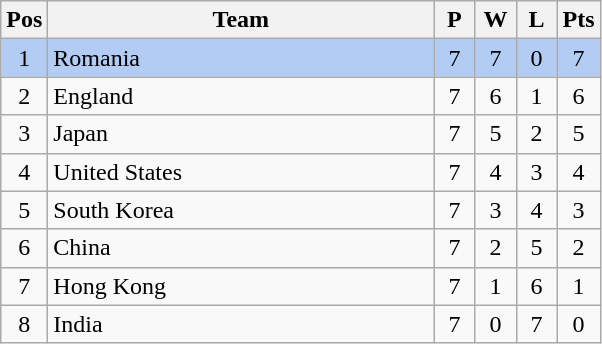<table class="wikitable" style="font-size: 100%">
<tr>
<th width=15>Pos</th>
<th width=250>Team</th>
<th width=20>P</th>
<th width=20>W</th>
<th width=20>L</th>
<th width=20>Pts</th>
</tr>
<tr align=center style="background: #b2ccf4;">
<td>1</td>
<td align="left"> Romania</td>
<td>7</td>
<td>7</td>
<td>0</td>
<td>7</td>
</tr>
<tr align=center>
<td>2</td>
<td align="left"> England</td>
<td>7</td>
<td>6</td>
<td>1</td>
<td>6</td>
</tr>
<tr align=center>
<td>3</td>
<td align="left"> Japan</td>
<td>7</td>
<td>5</td>
<td>2</td>
<td>5</td>
</tr>
<tr align=center>
<td>4</td>
<td align="left"> United States</td>
<td>7</td>
<td>4</td>
<td>3</td>
<td>4</td>
</tr>
<tr align=center>
<td>5</td>
<td align="left"> South Korea</td>
<td>7</td>
<td>3</td>
<td>4</td>
<td>3</td>
</tr>
<tr align=center>
<td>6</td>
<td align="left"> China</td>
<td>7</td>
<td>2</td>
<td>5</td>
<td>2</td>
</tr>
<tr align=center>
<td>7</td>
<td align="left"> Hong Kong</td>
<td>7</td>
<td>1</td>
<td>6</td>
<td>1</td>
</tr>
<tr align=center>
<td>8</td>
<td align="left"> India</td>
<td>7</td>
<td>0</td>
<td>7</td>
<td>0</td>
</tr>
</table>
